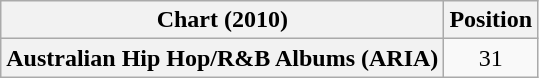<table class="wikitable sortable plainrowheaders" style="text-align:center;">
<tr>
<th>Chart (2010)</th>
<th>Position</th>
</tr>
<tr>
<th scope="row">Australian Hip Hop/R&B Albums (ARIA)</th>
<td>31</td>
</tr>
</table>
